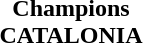<table cellspacing=0 width=100%>
<tr>
<td align=center></td>
</tr>
<tr>
<td align=center><strong>Champions<br>CATALONIA</strong></td>
</tr>
</table>
